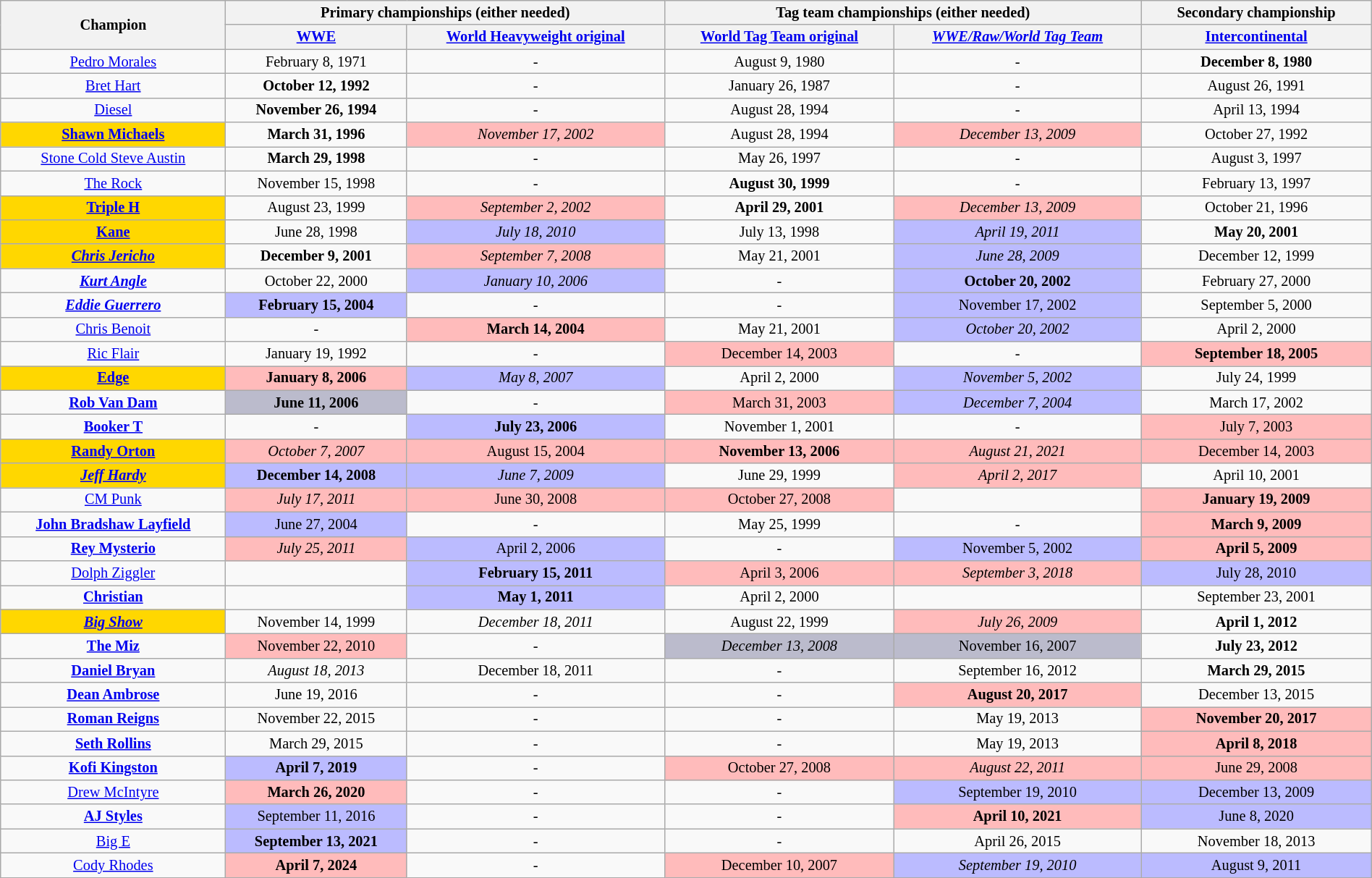<table class="wikitable" style="font-size:85%; text-align:center; width:100%;">
<tr>
<th rowspan=2>Champion</th>
<th colspan=2>Primary championships (either needed)</th>
<th colspan=2>Tag team championships (either needed)</th>
<th>Secondary championship</th>
</tr>
<tr>
<th><a href='#'>WWE</a></th>
<th><a href='#'>World Heavyweight original</a></th>
<th><a href='#'>World Tag Team original</a></th>
<th><em><a href='#'>WWE/Raw/World Tag Team</a></em></th>
<th><a href='#'>Intercontinental</a></th>
</tr>
<tr>
<td><a href='#'>Pedro Morales</a></td>
<td>February 8, 1971</td>
<td>-</td>
<td>August 9, 1980<br></td>
<td>-</td>
<td><strong>December 8, 1980</strong></td>
</tr>
<tr>
<td><a href='#'>Bret Hart</a></td>
<td><strong>October 12, 1992</strong></td>
<td>-</td>
<td>January 26, 1987<br></td>
<td>-</td>
<td>August 26, 1991</td>
</tr>
<tr>
<td><a href='#'>Diesel</a></td>
<td><strong>November 26, 1994</strong></td>
<td>-</td>
<td>August 28, 1994<br></td>
<td>-</td>
<td>April 13, 1994</td>
</tr>
<tr>
<td style="background:gold"><strong><a href='#'>Shawn Michaels</a></strong></td>
<td><strong>March 31, 1996</strong></td>
<td style="background:#fbb;"><em>November 17, 2002</em></td>
<td>August 28, 1994<br></td>
<td style="background:#fbb;"><em>December 13, 2009</em><br></td>
<td>October 27, 1992</td>
</tr>
<tr>
<td><a href='#'>Stone Cold Steve Austin</a></td>
<td><strong>March 29, 1998</strong></td>
<td>-</td>
<td>May 26, 1997<br></td>
<td>-</td>
<td>August 3, 1997</td>
</tr>
<tr>
<td><a href='#'>The Rock</a></td>
<td>November 15, 1998</td>
<td>-</td>
<td><strong>August 30, 1999</strong><br></td>
<td>-</td>
<td>February 13, 1997</td>
</tr>
<tr>
<td style="background:gold"><strong><a href='#'>Triple H</a></strong></td>
<td>August 23, 1999</td>
<td style="background:#fbb;"><em>September 2, 2002</em></td>
<td><strong>April 29, 2001</strong><br></td>
<td style="background:#fbb;"><em>December 13, 2009</em><br></td>
<td>October 21, 1996</td>
</tr>
<tr>
<td style="background:gold"><strong><a href='#'>Kane</a></strong></td>
<td>June 28, 1998</td>
<td style="background:#bbf;"><em>July 18, 2010</em></td>
<td>July 13, 1998<br></td>
<td style="background:#bbf;"><em>April 19, 2011</em><br></td>
<td><strong>May 20, 2001</strong></td>
</tr>
<tr>
<td style="background:gold"><strong><em><a href='#'>Chris Jericho</a></em></strong></td>
<td><strong>December 9, 2001</strong></td>
<td style="background:#fbb;"><em>September 7, 2008</em></td>
<td>May 21, 2001<br></td>
<td style="background:#bbf;"><em>June 28, 2009</em><br></td>
<td>December 12, 1999</td>
</tr>
<tr>
<td><strong><em><a href='#'>Kurt Angle</a></em></strong></td>
<td>October 22, 2000</td>
<td style="background:#bbf;"><em>January 10, 2006</em></td>
<td>-</td>
<td style="background:#bbf;"><strong>October 20, 2002</strong></td>
<td>February 27, 2000</td>
</tr>
<tr>
<td><strong><em><a href='#'>Eddie Guerrero</a></em></strong></td>
<td style="background:#bbf;"><strong>February 15, 2004</strong></td>
<td>-</td>
<td>-</td>
<td style="background:#bbf;">November 17, 2002<br></td>
<td>September 5, 2000</td>
</tr>
<tr>
<td><a href='#'>Chris Benoit</a></td>
<td>-</td>
<td style="background:#fbb;"><strong>March 14, 2004</strong></td>
<td>May 21, 2001<br></td>
<td style="background:#bbf;"><em>October 20, 2002</em></td>
<td>April 2, 2000</td>
</tr>
<tr>
<td><a href='#'>Ric Flair</a></td>
<td>January 19, 1992</td>
<td>-</td>
<td style="background:#fbb;">December 14, 2003<br></td>
<td>-</td>
<td style="background:#fbb;"><strong>September 18, 2005</strong></td>
</tr>
<tr>
<td style="background:gold"><strong><a href='#'>Edge</a></strong></td>
<td style="background:#fbb;"><strong>January 8, 2006</strong></td>
<td style="background:#bbf;"><em>May 8, 2007</em></td>
<td>April 2, 2000<br></td>
<td style="background:#bbf;"><em>November 5, 2002</em><br></td>
<td>July 24, 1999</td>
</tr>
<tr>
<td><strong><a href='#'>Rob Van Dam</a></strong></td>
<td style="background:#bbc;"><strong>June 11, 2006</strong></td>
<td>-</td>
<td style="background:#fbb;">March 31, 2003<br></td>
<td style="background:#bbf;"><em>December 7, 2004</em><br></td>
<td>March 17, 2002</td>
</tr>
<tr>
<td><strong><a href='#'>Booker T</a></strong></td>
<td>-</td>
<td style="background:#bbf;"><strong>July 23, 2006</strong></td>
<td>November 1, 2001<br></td>
<td>-</td>
<td style="background:#fbb;">July 7, 2003</td>
</tr>
<tr>
<td style="background:gold"><strong><a href='#'>Randy Orton</a></strong></td>
<td style="background:#fbb;"><em>October 7, 2007</em></td>
<td style="background:#fbb;">August 15, 2004</td>
<td style="background:#fbb;"><strong>November 13, 2006</strong><br></td>
<td style="background:#fbb;"><em>August 21, 2021</em><br></td>
<td style="background:#fbb;">December 14, 2003</td>
</tr>
<tr>
<td style="background:gold"><strong><em><a href='#'>Jeff Hardy</a></em></strong></td>
<td style="background:#bbf;"><strong>December 14, 2008</strong></td>
<td style="background:#bbf;"><em>June 7, 2009</em></td>
<td>June 29, 1999<br></td>
<td style="background:#fbb;"><em>April 2, 2017</em><br></td>
<td>April 10, 2001</td>
</tr>
<tr>
<td><a href='#'>CM Punk</a></td>
<td style="background:#fbb;"><em>July 17, 2011</em></td>
<td style="background:#fbb;">June 30, 2008</td>
<td style="background:#fbb;">October 27, 2008<br></td>
<td></td>
<td style="background:#fbb;"><strong>January 19, 2009</strong></td>
</tr>
<tr>
<td><strong><a href='#'>John Bradshaw Layfield</a></strong></td>
<td style="background:#bbf;">June 27, 2004</td>
<td>-</td>
<td>May 25, 1999<br></td>
<td>-</td>
<td style="background:#fbb;"><strong>March 9, 2009</strong></td>
</tr>
<tr>
<td><strong><a href='#'>Rey Mysterio</a></strong></td>
<td style="background:#fbb;"><em>July 25, 2011</em></td>
<td style="background:#bbf;">April 2, 2006</td>
<td>-</td>
<td style="background:#bbf;">November 5, 2002<br></td>
<td style="background:#fbb;"><strong>April 5, 2009</strong></td>
</tr>
<tr>
<td><a href='#'>Dolph Ziggler</a></td>
<td></td>
<td style="background:#bbf;"><strong>February 15, 2011</strong></td>
<td style="background:#fbb;">April 3, 2006<br></td>
<td style="background:#fbb;"><em>September 3, 2018</em><br></td>
<td style="background:#bbf;">July 28, 2010<br></td>
</tr>
<tr>
<td><strong><a href='#'>Christian</a></strong></td>
<td></td>
<td style="background:#bbf;"><strong>May 1, 2011</strong></td>
<td>April 2, 2000<br></td>
<td></td>
<td>September 23, 2001</td>
</tr>
<tr>
<td style="background:gold"><strong><em><a href='#'>Big Show</a></em></strong></td>
<td>November 14, 1999</td>
<td><em>December 18, 2011</em></td>
<td>August 22, 1999<br></td>
<td style="background:#fbb;"><em>July 26, 2009</em><br></td>
<td><strong>April 1, 2012</strong></td>
</tr>
<tr>
<td><strong><a href='#'>The Miz</a></strong></td>
<td style="background:#fbb;">November 22, 2010</td>
<td>-</td>
<td style="background:#bbc;"><em>December 13, 2008</em><br></td>
<td style="background:#bbc;">November 16, 2007<br></td>
<td><strong>July 23, 2012</strong></td>
</tr>
<tr>
<td><strong><a href='#'>Daniel Bryan</a></strong></td>
<td><em>August 18, 2013</em></td>
<td>December 18, 2011</td>
<td>-</td>
<td>September 16, 2012<br></td>
<td><strong>March 29, 2015</strong></td>
</tr>
<tr>
<td><strong><a href='#'>Dean Ambrose</a></strong></td>
<td>June 19, 2016</td>
<td>-</td>
<td>-</td>
<td style="background:#fbb;"><strong>August 20, 2017</strong><br></td>
<td>December 13, 2015</td>
</tr>
<tr>
<td><strong><a href='#'>Roman Reigns</a></strong></td>
<td>November 22, 2015</td>
<td>-</td>
<td>-</td>
<td>May 19, 2013<br></td>
<td style="background:#fbb;"><strong>November 20, 2017</strong></td>
</tr>
<tr>
<td><strong><a href='#'>Seth Rollins</a></strong></td>
<td>March 29, 2015</td>
<td>-</td>
<td>-</td>
<td>May 19, 2013<br></td>
<td style="background:#fbb;"><strong>April 8, 2018</strong></td>
</tr>
<tr>
<td><strong><a href='#'>Kofi Kingston</a></strong></td>
<td style="background: #BBBBFF;"><strong>April 7, 2019</strong></td>
<td>-</td>
<td style="background: #FFBBBB;">October 27, 2008<br></td>
<td style="background: #FFBBBB;"><em>August 22, 2011</em><br></td>
<td style="background: #FFBBBB;">June 29, 2008</td>
</tr>
<tr>
<td><a href='#'>Drew McIntyre</a></td>
<td style="background:#fbb;"><strong>March 26, 2020</strong></td>
<td>-</td>
<td>-</td>
<td style="background:#bbf;">September 19, 2010<br></td>
<td style="background:#bbf;">December 13, 2009</td>
</tr>
<tr>
<td><strong><a href='#'>AJ Styles</a></strong></td>
<td style="background: #BBBBFF;">September 11, 2016</td>
<td>-</td>
<td>-</td>
<td style="background: #FFBBBB;"><strong>April 10, 2021</strong><br></td>
<td style="background: #BBBBFF;">June 8, 2020</td>
</tr>
<tr>
<td><a href='#'>Big E</a></td>
<td style="background: #BBBBFF;"><strong>September 13, 2021</strong></td>
<td>-</td>
<td>-</td>
<td>April 26, 2015<br></td>
<td>November 18, 2013</td>
</tr>
<tr>
<td><a href='#'>Cody Rhodes</a></td>
<td style="background: #FFBBBB;"><strong>April 7, 2024</strong></td>
<td>-</td>
<td style="background: #FFBBBB;">December 10, 2007<br></td>
<td style="background: #BBBBFF;"><em>September 19, 2010</em><br></td>
<td style="background: #BBBBFF;">August 9, 2011</td>
</tr>
</table>
